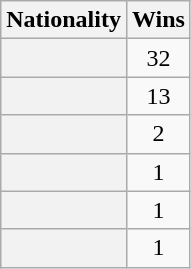<table class="wikitable plainrowheaders">
<tr>
<th scope="col">Nationality</th>
<th scope="col">Wins</th>
</tr>
<tr>
<th scope="row"></th>
<td style="text-align:center;">32</td>
</tr>
<tr>
<th scope="row"></th>
<td style="text-align:center;">13</td>
</tr>
<tr>
<th scope="row"></th>
<td style="text-align:center;">2</td>
</tr>
<tr>
<th scope="row"></th>
<td style="text-align:center;">1</td>
</tr>
<tr>
<th scope="row"></th>
<td style="text-align:center;">1</td>
</tr>
<tr>
<th scope="row"></th>
<td style="text-align:center;">1</td>
</tr>
</table>
